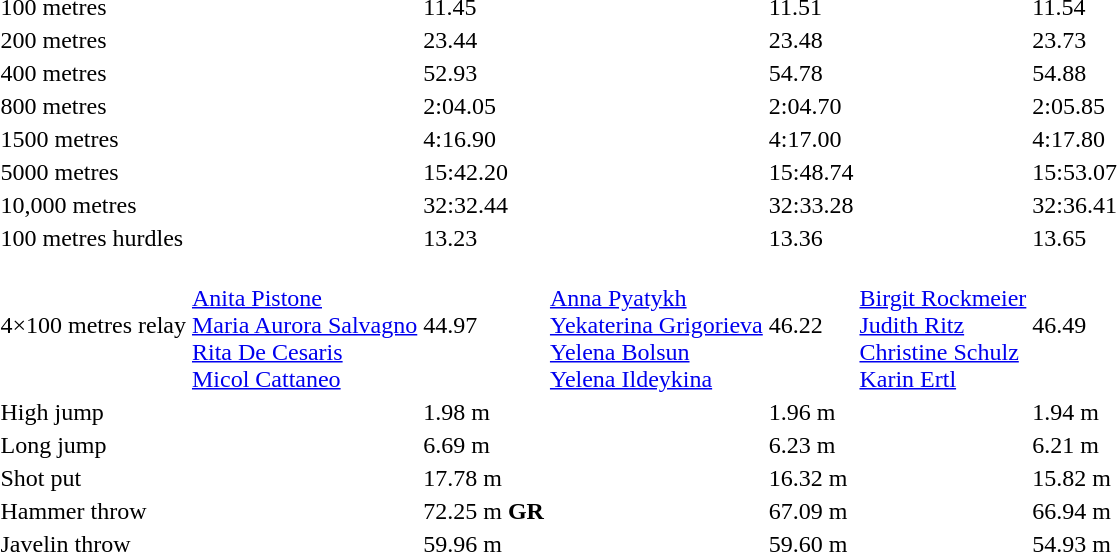<table>
<tr>
<td>100 metres</td>
<td></td>
<td>11.45</td>
<td></td>
<td>11.51</td>
<td></td>
<td>11.54</td>
</tr>
<tr>
<td>200 metres</td>
<td></td>
<td>23.44</td>
<td></td>
<td>23.48</td>
<td></td>
<td>23.73</td>
</tr>
<tr>
<td>400 metres</td>
<td></td>
<td>52.93</td>
<td></td>
<td>54.78</td>
<td></td>
<td>54.88</td>
</tr>
<tr>
<td>800 metres</td>
<td></td>
<td>2:04.05</td>
<td></td>
<td>2:04.70</td>
<td></td>
<td>2:05.85</td>
</tr>
<tr>
<td>1500 metres</td>
<td></td>
<td>4:16.90</td>
<td></td>
<td>4:17.00</td>
<td></td>
<td>4:17.80</td>
</tr>
<tr>
<td>5000 metres</td>
<td></td>
<td>15:42.20</td>
<td></td>
<td>15:48.74</td>
<td></td>
<td>15:53.07</td>
</tr>
<tr>
<td>10,000 metres</td>
<td></td>
<td>32:32.44</td>
<td></td>
<td>32:33.28</td>
<td></td>
<td>32:36.41</td>
</tr>
<tr>
<td>100 metres hurdles</td>
<td></td>
<td>13.23</td>
<td></td>
<td>13.36</td>
<td></td>
<td>13.65</td>
</tr>
<tr>
<td>4×100 metres relay</td>
<td><br><a href='#'>Anita Pistone</a><br><a href='#'>Maria Aurora Salvagno</a><br><a href='#'>Rita De Cesaris</a><br><a href='#'>Micol Cattaneo</a></td>
<td>44.97</td>
<td><br><a href='#'>Anna Pyatykh</a><br><a href='#'>Yekaterina Grigorieva</a><br><a href='#'>Yelena Bolsun</a><br><a href='#'>Yelena Ildeykina</a></td>
<td>46.22</td>
<td><br><a href='#'>Birgit Rockmeier</a><br><a href='#'>Judith Ritz</a><br><a href='#'>Christine Schulz</a><br><a href='#'>Karin Ertl</a></td>
<td>46.49</td>
</tr>
<tr>
<td>High jump</td>
<td></td>
<td>1.98 m</td>
<td></td>
<td>1.96 m</td>
<td></td>
<td>1.94 m</td>
</tr>
<tr>
<td>Long jump</td>
<td></td>
<td>6.69 m</td>
<td></td>
<td>6.23 m</td>
<td></td>
<td>6.21 m</td>
</tr>
<tr>
<td>Shot put</td>
<td></td>
<td>17.78 m</td>
<td></td>
<td>16.32 m</td>
<td></td>
<td>15.82 m</td>
</tr>
<tr>
<td>Hammer throw</td>
<td></td>
<td>72.25 m <strong>GR</strong></td>
<td></td>
<td>67.09 m</td>
<td></td>
<td>66.94 m</td>
</tr>
<tr>
<td>Javelin throw</td>
<td></td>
<td>59.96 m</td>
<td></td>
<td>59.60 m</td>
<td></td>
<td>54.93 m</td>
</tr>
</table>
